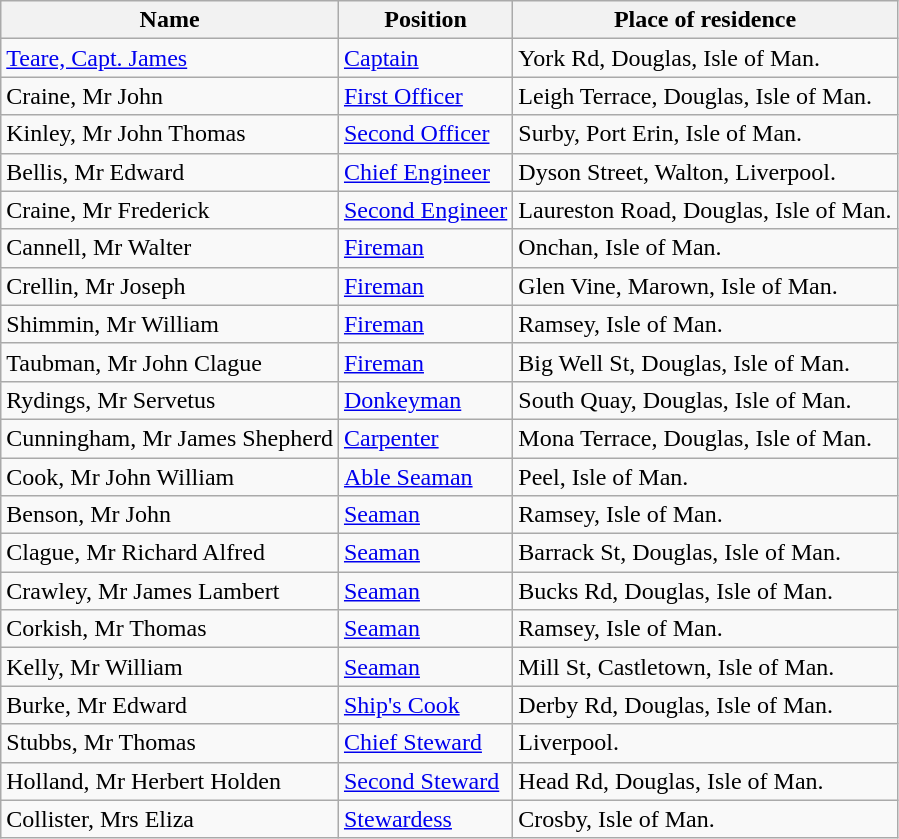<table class="sortable wikitable">
<tr>
<th>Name</th>
<th>Position</th>
<th>Place of residence</th>
</tr>
<tr>
<td><a href='#'>Teare, Capt. James</a></td>
<td><a href='#'>Captain</a></td>
<td>York Rd, Douglas, Isle of Man.</td>
</tr>
<tr>
<td>Craine, Mr John</td>
<td><a href='#'>First Officer</a></td>
<td>Leigh Terrace, Douglas, Isle of Man.</td>
</tr>
<tr>
<td>Kinley, Mr John Thomas</td>
<td><a href='#'>Second Officer</a></td>
<td>Surby, Port Erin, Isle of Man.</td>
</tr>
<tr>
<td>Bellis, Mr Edward</td>
<td><a href='#'>Chief Engineer</a></td>
<td>Dyson Street, Walton, Liverpool.</td>
</tr>
<tr>
<td>Craine, Mr Frederick</td>
<td><a href='#'>Second Engineer</a></td>
<td>Laureston Road, Douglas, Isle of Man.</td>
</tr>
<tr>
<td>Cannell, Mr Walter</td>
<td><a href='#'>Fireman</a></td>
<td>Onchan, Isle of Man.</td>
</tr>
<tr>
<td>Crellin, Mr Joseph</td>
<td><a href='#'>Fireman</a></td>
<td>Glen Vine, Marown, Isle of Man.</td>
</tr>
<tr>
<td>Shimmin, Mr William</td>
<td><a href='#'>Fireman</a></td>
<td>Ramsey, Isle of Man.</td>
</tr>
<tr>
<td>Taubman, Mr John Clague</td>
<td><a href='#'>Fireman</a></td>
<td>Big Well St, Douglas, Isle of Man.</td>
</tr>
<tr>
<td>Rydings, Mr Servetus</td>
<td><a href='#'>Donkeyman</a></td>
<td>South Quay, Douglas, Isle of Man.</td>
</tr>
<tr>
<td>Cunningham, Mr James Shepherd</td>
<td><a href='#'>Carpenter</a></td>
<td>Mona Terrace, Douglas, Isle of Man.</td>
</tr>
<tr>
<td>Cook, Mr John William</td>
<td><a href='#'>Able Seaman</a></td>
<td>Peel, Isle of Man.</td>
</tr>
<tr>
<td>Benson, Mr John</td>
<td><a href='#'>Seaman</a></td>
<td>Ramsey, Isle of Man.</td>
</tr>
<tr>
<td>Clague, Mr Richard Alfred</td>
<td><a href='#'>Seaman</a></td>
<td>Barrack St, Douglas, Isle of Man.</td>
</tr>
<tr>
<td>Crawley, Mr James Lambert</td>
<td><a href='#'>Seaman</a></td>
<td>Bucks Rd, Douglas, Isle of Man.</td>
</tr>
<tr>
<td>Corkish, Mr Thomas</td>
<td><a href='#'>Seaman</a></td>
<td>Ramsey, Isle of Man.</td>
</tr>
<tr>
<td>Kelly, Mr William</td>
<td><a href='#'>Seaman</a></td>
<td>Mill St, Castletown, Isle of Man.</td>
</tr>
<tr>
<td>Burke, Mr Edward</td>
<td><a href='#'>Ship's Cook</a></td>
<td>Derby Rd, Douglas, Isle of Man.</td>
</tr>
<tr>
<td>Stubbs, Mr Thomas</td>
<td><a href='#'>Chief Steward</a></td>
<td>Liverpool.</td>
</tr>
<tr>
<td>Holland, Mr Herbert Holden</td>
<td><a href='#'>Second Steward</a></td>
<td>Head Rd, Douglas, Isle of Man.</td>
</tr>
<tr>
<td>Collister, Mrs Eliza</td>
<td><a href='#'>Stewardess</a></td>
<td>Crosby, Isle of Man.</td>
</tr>
</table>
